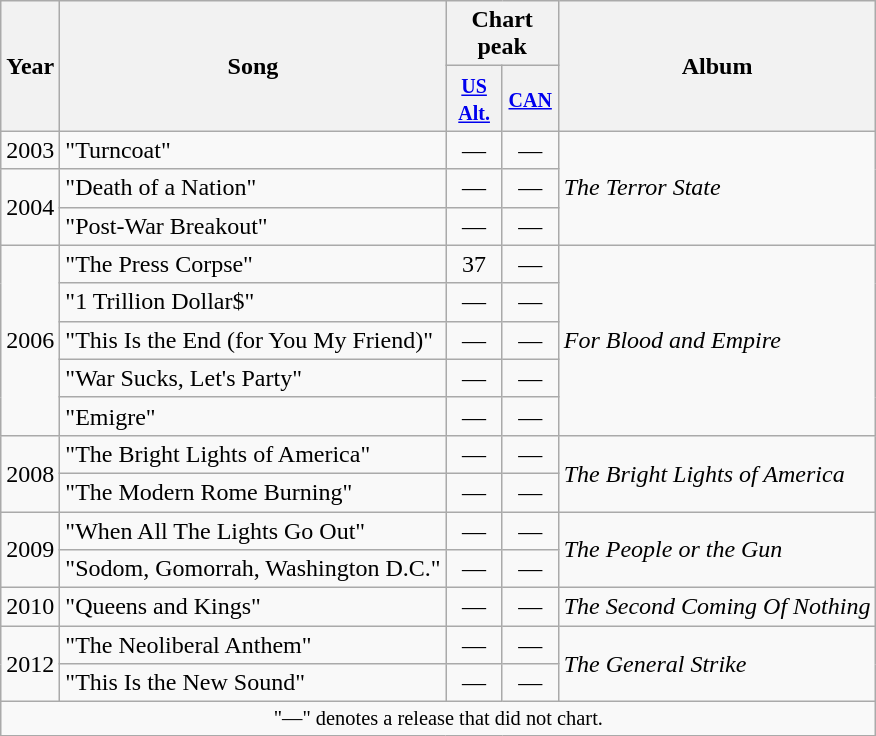<table class="wikitable">
<tr>
<th rowspan="2">Year</th>
<th rowspan="2">Song</th>
<th colspan="2">Chart peak</th>
<th rowspan="2">Album</th>
</tr>
<tr>
<th width="30"><small><a href='#'>US Alt.</a></small><br></th>
<th width="30"><small><a href='#'>CAN</a></small><br></th>
</tr>
<tr>
<td>2003</td>
<td>"Turncoat"</td>
<td align="center">—</td>
<td align="center">—</td>
<td rowspan="3"><em>The Terror State</em></td>
</tr>
<tr>
<td rowspan="2">2004</td>
<td>"Death of a Nation"</td>
<td align="center">—</td>
<td align="center">—</td>
</tr>
<tr>
<td>"Post-War Breakout"</td>
<td align="center">—</td>
<td align="center">—</td>
</tr>
<tr>
<td rowspan="5">2006</td>
<td>"The Press Corpse"</td>
<td align="center">37</td>
<td align="center">—</td>
<td rowspan="5"><em>For Blood and Empire</em></td>
</tr>
<tr>
<td>"1 Trillion Dollar$"</td>
<td align="center">—</td>
<td align="center">—</td>
</tr>
<tr>
<td>"This Is the End (for You My Friend)"</td>
<td align="center">—</td>
<td align="center">—</td>
</tr>
<tr>
<td>"War Sucks, Let's Party"</td>
<td align="center">—</td>
<td align="center">—</td>
</tr>
<tr>
<td>"Emigre"</td>
<td align="center">—</td>
<td align="center">—</td>
</tr>
<tr>
<td rowspan="2">2008</td>
<td>"The Bright Lights of America"</td>
<td align="center">—</td>
<td align="center">—</td>
<td rowspan="2"><em>The Bright Lights of America</em></td>
</tr>
<tr>
<td>"The Modern Rome Burning"</td>
<td align="center">—</td>
<td align="center">—</td>
</tr>
<tr>
<td rowspan="2">2009</td>
<td>"When All The Lights Go Out"</td>
<td align="center">—</td>
<td align="center">—</td>
<td rowspan="2"><em>The People or the Gun</em></td>
</tr>
<tr>
<td>"Sodom, Gomorrah, Washington D.C."</td>
<td align="center">—</td>
<td align="center">—</td>
</tr>
<tr>
<td>2010</td>
<td>"Queens and Kings"</td>
<td align="center">—</td>
<td align="center">—</td>
<td><em>The Second Coming Of Nothing</em></td>
</tr>
<tr>
<td rowspan="2">2012</td>
<td>"The Neoliberal Anthem"</td>
<td align="center">—</td>
<td align="center">—</td>
<td rowspan="2"><em>The General Strike</em></td>
</tr>
<tr>
<td>"This Is the New Sound"</td>
<td align="center">—</td>
<td align="center">—</td>
</tr>
<tr>
<td colspan="10" style="text-align:center; font-size:85%">"—" denotes a release that did not chart.</td>
</tr>
</table>
